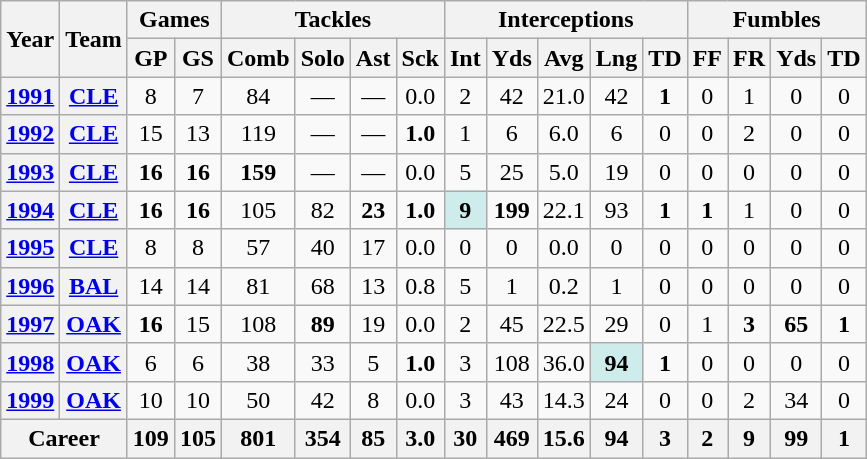<table class="wikitable" style="text-align:center">
<tr>
<th rowspan="2">Year</th>
<th rowspan="2">Team</th>
<th colspan="2">Games</th>
<th colspan="4">Tackles</th>
<th colspan="5">Interceptions</th>
<th colspan="4">Fumbles</th>
</tr>
<tr>
<th>GP</th>
<th>GS</th>
<th>Comb</th>
<th>Solo</th>
<th>Ast</th>
<th>Sck</th>
<th>Int</th>
<th>Yds</th>
<th>Avg</th>
<th>Lng</th>
<th>TD</th>
<th>FF</th>
<th>FR</th>
<th>Yds</th>
<th>TD</th>
</tr>
<tr>
<th><a href='#'>1991</a></th>
<th><a href='#'>CLE</a></th>
<td>8</td>
<td>7</td>
<td>84</td>
<td>—</td>
<td>—</td>
<td>0.0</td>
<td>2</td>
<td>42</td>
<td>21.0</td>
<td>42</td>
<td><strong>1</strong></td>
<td>0</td>
<td>1</td>
<td>0</td>
<td>0</td>
</tr>
<tr>
<th><a href='#'>1992</a></th>
<th><a href='#'>CLE</a></th>
<td>15</td>
<td>13</td>
<td>119</td>
<td>—</td>
<td>—</td>
<td><strong>1.0</strong></td>
<td>1</td>
<td>6</td>
<td>6.0</td>
<td>6</td>
<td>0</td>
<td>0</td>
<td>2</td>
<td>0</td>
<td>0</td>
</tr>
<tr>
<th><a href='#'>1993</a></th>
<th><a href='#'>CLE</a></th>
<td><strong>16</strong></td>
<td><strong>16</strong></td>
<td><strong>159</strong></td>
<td>—</td>
<td>—</td>
<td>0.0</td>
<td>5</td>
<td>25</td>
<td>5.0</td>
<td>19</td>
<td>0</td>
<td>0</td>
<td>0</td>
<td>0</td>
<td>0</td>
</tr>
<tr>
<th><a href='#'>1994</a></th>
<th><a href='#'>CLE</a></th>
<td><strong>16</strong></td>
<td><strong>16</strong></td>
<td>105</td>
<td>82</td>
<td><strong>23</strong></td>
<td><strong>1.0</strong></td>
<td style="background:#cfecec;"><strong>9</strong></td>
<td><strong>199</strong></td>
<td>22.1</td>
<td>93</td>
<td><strong>1</strong></td>
<td><strong>1</strong></td>
<td>1</td>
<td>0</td>
<td>0</td>
</tr>
<tr>
<th><a href='#'>1995</a></th>
<th><a href='#'>CLE</a></th>
<td>8</td>
<td>8</td>
<td>57</td>
<td>40</td>
<td>17</td>
<td>0.0</td>
<td>0</td>
<td>0</td>
<td>0.0</td>
<td>0</td>
<td>0</td>
<td>0</td>
<td>0</td>
<td>0</td>
<td>0</td>
</tr>
<tr>
<th><a href='#'>1996</a></th>
<th><a href='#'>BAL</a></th>
<td>14</td>
<td>14</td>
<td>81</td>
<td>68</td>
<td>13</td>
<td>0.8</td>
<td>5</td>
<td>1</td>
<td>0.2</td>
<td>1</td>
<td>0</td>
<td>0</td>
<td>0</td>
<td>0</td>
<td>0</td>
</tr>
<tr>
<th><a href='#'>1997</a></th>
<th><a href='#'>OAK</a></th>
<td><strong>16</strong></td>
<td>15</td>
<td>108</td>
<td><strong>89</strong></td>
<td>19</td>
<td>0.0</td>
<td>2</td>
<td>45</td>
<td>22.5</td>
<td>29</td>
<td>0</td>
<td>1</td>
<td><strong>3</strong></td>
<td><strong>65</strong></td>
<td><strong>1</strong></td>
</tr>
<tr>
<th><a href='#'>1998</a></th>
<th><a href='#'>OAK</a></th>
<td>6</td>
<td>6</td>
<td>38</td>
<td>33</td>
<td>5</td>
<td><strong>1.0</strong></td>
<td>3</td>
<td>108</td>
<td>36.0</td>
<td style="background:#cfecec;"><strong>94</strong></td>
<td><strong>1</strong></td>
<td>0</td>
<td>0</td>
<td>0</td>
<td>0</td>
</tr>
<tr>
<th><a href='#'>1999</a></th>
<th><a href='#'>OAK</a></th>
<td>10</td>
<td>10</td>
<td>50</td>
<td>42</td>
<td>8</td>
<td>0.0</td>
<td>3</td>
<td>43</td>
<td>14.3</td>
<td>24</td>
<td>0</td>
<td>0</td>
<td>2</td>
<td>34</td>
<td>0</td>
</tr>
<tr>
<th colspan="2">Career</th>
<th>109</th>
<th>105</th>
<th>801</th>
<th>354</th>
<th>85</th>
<th>3.0</th>
<th>30</th>
<th>469</th>
<th>15.6</th>
<th>94</th>
<th>3</th>
<th>2</th>
<th>9</th>
<th>99</th>
<th>1</th>
</tr>
</table>
